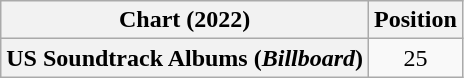<table class="wikitable plainrowheaders" style="text-align:center">
<tr>
<th scope="col">Chart (2022)</th>
<th scope="col">Position</th>
</tr>
<tr>
<th scope="row">US Soundtrack Albums (<em>Billboard</em>)</th>
<td>25</td>
</tr>
</table>
